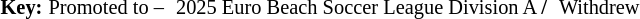<table style="font-size: 85%;">
<tr>
<td height=5></td>
</tr>
<tr>
<td><strong>Key:</strong></td>
<td>Promoted to –</td>
<td></td>
<td>2025 Euro Beach Soccer League Division A <strong>/</strong></td>
<td></td>
<td>Withdrew</td>
</tr>
</table>
